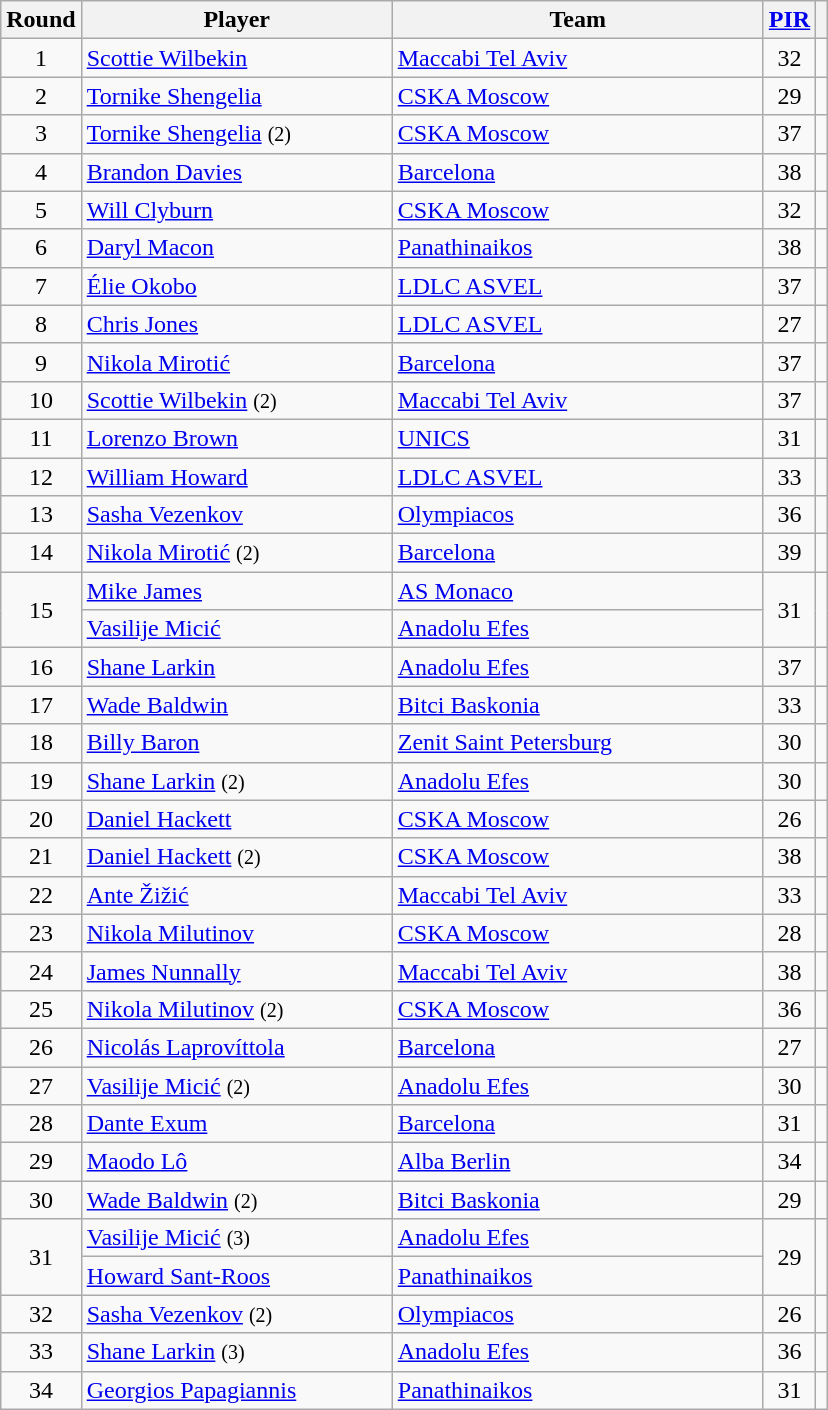<table class="wikitable sortable" style="text-align: center;">
<tr>
<th>Round</th>
<th style="width:200px;">Player</th>
<th style="width:240px;">Team</th>
<th><a href='#'>PIR</a></th>
<th></th>
</tr>
<tr>
<td>1</td>
<td style="text-align:left;"> <a href='#'>Scottie Wilbekin</a></td>
<td style="text-align:left;"> <a href='#'>Maccabi Tel Aviv</a></td>
<td>32</td>
<td></td>
</tr>
<tr>
<td>2</td>
<td style="text-align:left;"> <a href='#'>Tornike Shengelia</a></td>
<td style="text-align:left;"> <a href='#'>CSKA Moscow</a></td>
<td>29</td>
<td></td>
</tr>
<tr>
<td>3</td>
<td style="text-align:left;"> <a href='#'>Tornike Shengelia</a> <small>(2)</small></td>
<td style="text-align:left;"> <a href='#'>CSKA Moscow</a></td>
<td>37</td>
<td></td>
</tr>
<tr>
<td>4</td>
<td style="text-align:left;"> <a href='#'>Brandon Davies</a></td>
<td style="text-align:left;"> <a href='#'>Barcelona</a></td>
<td>38</td>
<td></td>
</tr>
<tr>
<td>5</td>
<td style="text-align:left;"> <a href='#'>Will Clyburn</a></td>
<td style="text-align:left;"> <a href='#'>CSKA Moscow</a></td>
<td>32</td>
<td></td>
</tr>
<tr>
<td>6</td>
<td style="text-align:left;"> <a href='#'>Daryl Macon</a></td>
<td style="text-align:left;"> <a href='#'>Panathinaikos</a></td>
<td>38</td>
<td></td>
</tr>
<tr>
<td>7</td>
<td style="text-align:left;"> <a href='#'>Élie Okobo</a></td>
<td style="text-align:left;"> <a href='#'>LDLC ASVEL</a></td>
<td>37</td>
<td></td>
</tr>
<tr>
<td>8</td>
<td style="text-align:left;"> <a href='#'>Chris Jones</a></td>
<td style="text-align:left;"> <a href='#'>LDLC ASVEL</a></td>
<td>27</td>
<td></td>
</tr>
<tr>
<td>9</td>
<td style="text-align:left;"> <a href='#'>Nikola Mirotić</a></td>
<td style="text-align:left;"> <a href='#'>Barcelona</a></td>
<td>37</td>
<td></td>
</tr>
<tr>
<td>10</td>
<td style="text-align:left;"> <a href='#'>Scottie Wilbekin</a> <small>(2)</small></td>
<td style="text-align:left;"> <a href='#'>Maccabi Tel Aviv</a></td>
<td>37</td>
<td></td>
</tr>
<tr>
<td>11</td>
<td style="text-align:left;"> <a href='#'>Lorenzo Brown</a></td>
<td style="text-align:left;"> <a href='#'>UNICS</a></td>
<td>31</td>
<td></td>
</tr>
<tr>
<td>12</td>
<td style="text-align:left;"> <a href='#'>William Howard</a></td>
<td style="text-align:left;"> <a href='#'>LDLC ASVEL</a></td>
<td>33</td>
<td></td>
</tr>
<tr>
<td>13</td>
<td style="text-align:left;"> <a href='#'>Sasha Vezenkov</a></td>
<td style="text-align:left;"> <a href='#'>Olympiacos</a></td>
<td>36</td>
<td></td>
</tr>
<tr>
<td>14</td>
<td style="text-align:left;"> <a href='#'>Nikola Mirotić</a> <small>(2)</small></td>
<td style="text-align:left;"> <a href='#'>Barcelona</a></td>
<td>39</td>
<td></td>
</tr>
<tr>
<td rowspan=2>15</td>
<td style="text-align:left;"> <a href='#'>Mike James</a></td>
<td style="text-align:left;"> <a href='#'>AS Monaco</a></td>
<td rowspan=2>31</td>
<td rowspan=2></td>
</tr>
<tr>
<td style="text-align:left;"> <a href='#'>Vasilije Micić</a></td>
<td style="text-align:left;"> <a href='#'>Anadolu Efes</a></td>
</tr>
<tr>
<td>16</td>
<td style="text-align:left;"> <a href='#'>Shane Larkin</a></td>
<td style="text-align:left;"> <a href='#'>Anadolu Efes</a></td>
<td>37</td>
<td></td>
</tr>
<tr>
<td>17</td>
<td style="text-align:left;"> <a href='#'>Wade Baldwin</a></td>
<td style="text-align:left;"> <a href='#'>Bitci Baskonia</a></td>
<td>33</td>
<td></td>
</tr>
<tr>
<td>18</td>
<td style="text-align:left;"> <a href='#'>Billy Baron</a></td>
<td style="text-align:left;"> <a href='#'>Zenit Saint Petersburg</a></td>
<td>30</td>
<td></td>
</tr>
<tr>
<td>19</td>
<td style="text-align:left;"> <a href='#'>Shane Larkin</a> <small>(2)</small></td>
<td style="text-align:left;"> <a href='#'>Anadolu Efes</a></td>
<td>30</td>
<td></td>
</tr>
<tr>
<td>20</td>
<td style="text-align:left;"> <a href='#'>Daniel Hackett</a></td>
<td style="text-align:left;"> <a href='#'>CSKA Moscow</a></td>
<td>26</td>
<td></td>
</tr>
<tr>
<td>21</td>
<td style="text-align:left;"> <a href='#'>Daniel Hackett</a> <small>(2)</small></td>
<td style="text-align:left;"> <a href='#'>CSKA Moscow</a></td>
<td>38</td>
<td></td>
</tr>
<tr>
<td>22</td>
<td style="text-align:left;"> <a href='#'>Ante Žižić</a></td>
<td style="text-align:left;"> <a href='#'>Maccabi Tel Aviv</a></td>
<td>33</td>
<td></td>
</tr>
<tr>
<td>23</td>
<td style="text-align:left;"> <a href='#'>Nikola Milutinov</a></td>
<td style="text-align:left;"> <a href='#'>CSKA Moscow</a></td>
<td>28</td>
<td></td>
</tr>
<tr>
<td>24</td>
<td style="text-align:left;"> <a href='#'>James Nunnally</a></td>
<td style="text-align:left;"> <a href='#'>Maccabi Tel Aviv</a></td>
<td>38</td>
<td></td>
</tr>
<tr>
<td>25</td>
<td style="text-align:left;"> <a href='#'>Nikola Milutinov</a> <small>(2)</small></td>
<td style="text-align:left;"> <a href='#'>CSKA Moscow</a></td>
<td>36</td>
<td></td>
</tr>
<tr>
<td>26</td>
<td style="text-align:left;"> <a href='#'>Nicolás Laprovíttola</a></td>
<td style="text-align:left;"> <a href='#'>Barcelona</a></td>
<td>27</td>
<td></td>
</tr>
<tr>
<td>27</td>
<td style="text-align:left;"> <a href='#'>Vasilije Micić</a> <small>(2)</small></td>
<td style="text-align:left;"> <a href='#'>Anadolu Efes</a></td>
<td>30</td>
<td></td>
</tr>
<tr>
<td>28</td>
<td style="text-align:left;"> <a href='#'>Dante Exum</a></td>
<td style="text-align:left;"> <a href='#'>Barcelona</a></td>
<td>31</td>
<td></td>
</tr>
<tr>
<td>29</td>
<td style="text-align:left;"> <a href='#'>Maodo Lô</a></td>
<td style="text-align:left;"> <a href='#'>Alba Berlin</a></td>
<td>34</td>
<td></td>
</tr>
<tr>
<td>30</td>
<td style="text-align:left;"> <a href='#'>Wade Baldwin</a> <small>(2)</small></td>
<td style="text-align:left;"> <a href='#'>Bitci Baskonia</a></td>
<td>29</td>
<td></td>
</tr>
<tr>
<td rowspan=2>31</td>
<td style="text-align:left;"> <a href='#'>Vasilije Micić</a> <small>(3)</small></td>
<td style="text-align:left;"> <a href='#'>Anadolu Efes</a></td>
<td rowspan=2>29</td>
<td rowspan=2></td>
</tr>
<tr>
<td style="text-align:left;"> <a href='#'>Howard Sant-Roos</a></td>
<td style="text-align:left;"> <a href='#'>Panathinaikos</a></td>
</tr>
<tr>
<td>32</td>
<td style="text-align:left;"> <a href='#'>Sasha Vezenkov</a> <small>(2)</small></td>
<td style="text-align:left;"> <a href='#'>Olympiacos</a></td>
<td>26</td>
<td></td>
</tr>
<tr>
<td>33</td>
<td style="text-align:left;"> <a href='#'>Shane Larkin</a> <small>(3)</small></td>
<td style="text-align:left;"> <a href='#'>Anadolu Efes</a></td>
<td>36</td>
<td></td>
</tr>
<tr>
<td>34</td>
<td style="text-align:left;"> <a href='#'>Georgios Papagiannis</a></td>
<td style="text-align:left;"> <a href='#'>Panathinaikos</a></td>
<td>31</td>
<td></td>
</tr>
</table>
